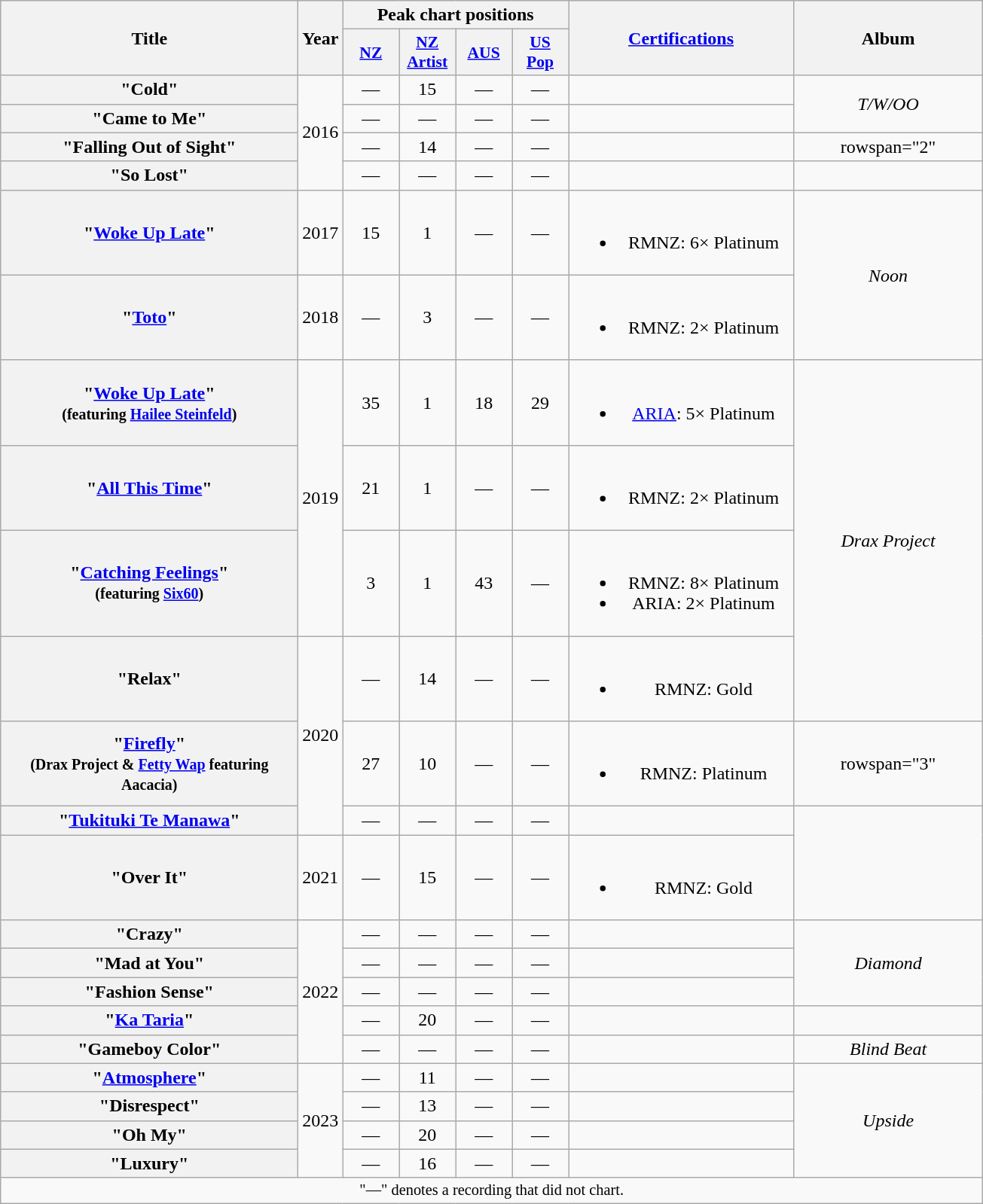<table class="wikitable plainrowheaders" style="text-align:center;">
<tr>
<th scope="col" rowspan="2" style="width:16em;">Title</th>
<th scope="col" rowspan="2" style="width:1em;">Year</th>
<th scope="col" colspan="4">Peak chart positions</th>
<th scope="col" rowspan="2" style="width:12em;"><a href='#'>Certifications</a></th>
<th scope="col" rowspan="2" style="width:10em;">Album</th>
</tr>
<tr>
<th scope="col" style="width:3em;font-size:90%;"><a href='#'>NZ</a><br></th>
<th scope="col" style="width:3em;font-size:90%;"><a href='#'>NZ<br>Artist</a><br></th>
<th scope="col" style="width:3em;font-size:90%;"><a href='#'>AUS</a><br></th>
<th scope="col" style="width:3em;font-size:90%;"><a href='#'>US Pop</a><br></th>
</tr>
<tr>
<th scope="row">"Cold"</th>
<td rowspan="4">2016</td>
<td>—</td>
<td>15</td>
<td>—</td>
<td>—</td>
<td></td>
<td rowspan="2"><em>T/W/OO</em></td>
</tr>
<tr>
<th scope="row">"Came to Me"</th>
<td>—</td>
<td>—</td>
<td>—</td>
<td>—</td>
<td></td>
</tr>
<tr>
<th scope="row">"Falling Out of Sight"</th>
<td>—</td>
<td>14</td>
<td>—</td>
<td>—</td>
<td></td>
<td>rowspan="2" </td>
</tr>
<tr>
<th scope="row">"So Lost"</th>
<td>—</td>
<td>—</td>
<td>—</td>
<td>—</td>
<td></td>
</tr>
<tr>
<th scope="row">"<a href='#'>Woke Up Late</a>"</th>
<td>2017</td>
<td>15</td>
<td>1</td>
<td>—</td>
<td>—</td>
<td><br><ul><li>RMNZ: 6× Platinum</li></ul></td>
<td rowspan="2"><em>Noon</em></td>
</tr>
<tr>
<th scope="row">"<a href='#'>Toto</a>"</th>
<td>2018</td>
<td>—</td>
<td>3</td>
<td>—</td>
<td>—</td>
<td><br><ul><li>RMNZ: 2× Platinum</li></ul></td>
</tr>
<tr>
<th scope="row">"<a href='#'>Woke Up Late</a>"<br><small>(featuring <a href='#'>Hailee Steinfeld</a>)</small></th>
<td rowspan="3">2019</td>
<td>35</td>
<td>1</td>
<td>18</td>
<td>29</td>
<td><br><ul><li><a href='#'>ARIA</a>: 5× Platinum</li></ul></td>
<td rowspan="4"><em>Drax Project</em></td>
</tr>
<tr>
<th scope="row">"<a href='#'>All This Time</a>"</th>
<td>21</td>
<td>1</td>
<td>—</td>
<td>—</td>
<td><br><ul><li>RMNZ: 2× Platinum</li></ul></td>
</tr>
<tr>
<th scope="row">"<a href='#'>Catching Feelings</a>"<br><small>(featuring <a href='#'>Six60</a>)</small></th>
<td>3</td>
<td>1</td>
<td>43</td>
<td>—</td>
<td><br><ul><li>RMNZ: 8× Platinum</li><li>ARIA: 2× Platinum</li></ul></td>
</tr>
<tr>
<th scope="row">"Relax"</th>
<td rowspan="3">2020</td>
<td>—</td>
<td>14</td>
<td>—</td>
<td>—</td>
<td><br><ul><li>RMNZ: Gold</li></ul></td>
</tr>
<tr>
<th scope="row">"<a href='#'>Firefly</a>"<br><small>(Drax Project & <a href='#'>Fetty Wap</a> featuring Aacacia)</small></th>
<td>27<br></td>
<td>10</td>
<td>—</td>
<td>—</td>
<td><br><ul><li>RMNZ: Platinum</li></ul></td>
<td>rowspan="3" </td>
</tr>
<tr>
<th scope="row">"<a href='#'>Tukituki Te Manawa</a>"</th>
<td>—</td>
<td>—</td>
<td>—</td>
<td>—</td>
<td></td>
</tr>
<tr>
<th scope="row">"Over It"</th>
<td>2021</td>
<td>—</td>
<td>15</td>
<td>—</td>
<td>—</td>
<td><br><ul><li>RMNZ: Gold</li></ul></td>
</tr>
<tr>
<th scope="row">"Crazy"</th>
<td rowspan="5">2022</td>
<td>—</td>
<td>—</td>
<td>—</td>
<td>—</td>
<td></td>
<td rowspan="3"><em>Diamond</em></td>
</tr>
<tr>
<th scope="row">"Mad at You"</th>
<td>—</td>
<td>—</td>
<td>—</td>
<td>—</td>
<td></td>
</tr>
<tr>
<th scope="row">"Fashion Sense"</th>
<td>—</td>
<td>—</td>
<td>—</td>
<td>—</td>
<td></td>
</tr>
<tr>
<th scope="row">"<a href='#'>Ka Taria</a>"<br></th>
<td>—</td>
<td>20</td>
<td>—</td>
<td>—</td>
<td></td>
<td></td>
</tr>
<tr>
<th scope="row">"Gameboy Color"</th>
<td>—</td>
<td>—</td>
<td>—</td>
<td>—</td>
<td></td>
<td><em>Blind Beat</em></td>
</tr>
<tr>
<th scope="row">"<a href='#'>Atmosphere</a>"</th>
<td rowspan="4">2023</td>
<td>—</td>
<td>11</td>
<td>—</td>
<td>—</td>
<td></td>
<td rowspan="4"><em>Upside</em></td>
</tr>
<tr>
<th scope="row">"Disrespect"<br></th>
<td>—</td>
<td>13</td>
<td>—</td>
<td>—</td>
<td></td>
</tr>
<tr>
<th scope="row">"Oh My"</th>
<td>—</td>
<td>20</td>
<td>—</td>
<td>—</td>
<td></td>
</tr>
<tr>
<th scope="row">"Luxury"</th>
<td>—</td>
<td>16</td>
<td>—</td>
<td>—</td>
<td></td>
</tr>
<tr>
<td colspan="8" style="font-size:85%;">"—" denotes a recording that did not chart.</td>
</tr>
</table>
